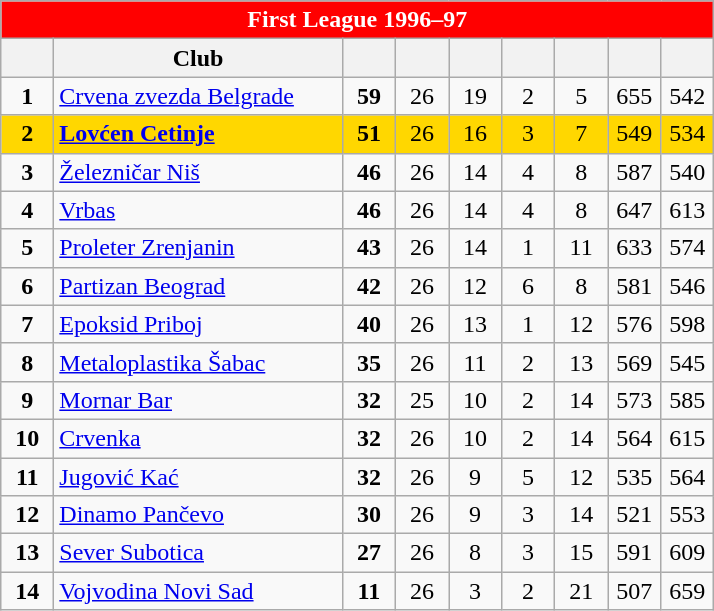<table class="wikitable" style="text-align:center">
<tr>
<th colspan=10 style="background:red;color:white;">First League 1996–97</th>
</tr>
<tr>
<th width=28></th>
<th width=185>Club</th>
<th width=28></th>
<th width=28></th>
<th width=28></th>
<th width=28></th>
<th width=28></th>
<th width=28></th>
<th width=28></th>
</tr>
<tr>
<td><strong>1</strong></td>
<td align=left><a href='#'>Crvena zvezda Belgrade</a></td>
<td><strong>59</strong></td>
<td>26</td>
<td>19</td>
<td>2</td>
<td>5</td>
<td>655</td>
<td>542</td>
</tr>
<tr style="background:gold;">
<td><strong>2</strong></td>
<td align=left><strong><a href='#'>Lovćen Cetinje</a></strong></td>
<td><strong>51</strong></td>
<td>26</td>
<td>16</td>
<td>3</td>
<td>7</td>
<td>549</td>
<td>534</td>
</tr>
<tr>
<td><strong>3</strong></td>
<td align=left><a href='#'>Železničar Niš</a></td>
<td><strong>46</strong></td>
<td>26</td>
<td>14</td>
<td>4</td>
<td>8</td>
<td>587</td>
<td>540</td>
</tr>
<tr>
<td><strong>4</strong></td>
<td align=left><a href='#'>Vrbas</a></td>
<td><strong>46</strong></td>
<td>26</td>
<td>14</td>
<td>4</td>
<td>8</td>
<td>647</td>
<td>613</td>
</tr>
<tr>
<td><strong>5</strong></td>
<td align=left><a href='#'>Proleter Zrenjanin</a></td>
<td><strong>43</strong></td>
<td>26</td>
<td>14</td>
<td>1</td>
<td>11</td>
<td>633</td>
<td>574</td>
</tr>
<tr>
<td><strong>6</strong></td>
<td align=left><a href='#'>Partizan Beograd</a></td>
<td><strong>42</strong></td>
<td>26</td>
<td>12</td>
<td>6</td>
<td>8</td>
<td>581</td>
<td>546</td>
</tr>
<tr>
<td><strong>7</strong></td>
<td align=left><a href='#'>Epoksid Priboj</a></td>
<td><strong>40</strong></td>
<td>26</td>
<td>13</td>
<td>1</td>
<td>12</td>
<td>576</td>
<td>598</td>
</tr>
<tr>
<td><strong>8</strong></td>
<td align=left><a href='#'>Metaloplastika Šabac</a></td>
<td><strong>35</strong></td>
<td>26</td>
<td>11</td>
<td>2</td>
<td>13</td>
<td>569</td>
<td>545</td>
</tr>
<tr>
<td><strong>9</strong></td>
<td align=left><a href='#'>Mornar Bar</a></td>
<td><strong>32</strong></td>
<td>25</td>
<td>10</td>
<td>2</td>
<td>14</td>
<td>573</td>
<td>585</td>
</tr>
<tr>
<td><strong>10</strong></td>
<td align=left><a href='#'>Crvenka</a></td>
<td><strong>32</strong></td>
<td>26</td>
<td>10</td>
<td>2</td>
<td>14</td>
<td>564</td>
<td>615</td>
</tr>
<tr>
<td><strong>11</strong></td>
<td align=left><a href='#'>Jugović Kać</a></td>
<td><strong>32</strong></td>
<td>26</td>
<td>9</td>
<td>5</td>
<td>12</td>
<td>535</td>
<td>564</td>
</tr>
<tr>
<td><strong>12</strong></td>
<td align=left><a href='#'>Dinamo Pančevo</a></td>
<td><strong>30</strong></td>
<td>26</td>
<td>9</td>
<td>3</td>
<td>14</td>
<td>521</td>
<td>553</td>
</tr>
<tr>
<td><strong>13</strong></td>
<td align=left><a href='#'>Sever Subotica</a></td>
<td><strong>27</strong></td>
<td>26</td>
<td>8</td>
<td>3</td>
<td>15</td>
<td>591</td>
<td>609</td>
</tr>
<tr>
<td><strong>14</strong></td>
<td align=left><a href='#'>Vojvodina Novi Sad</a></td>
<td><strong>11</strong></td>
<td>26</td>
<td>3</td>
<td>2</td>
<td>21</td>
<td>507</td>
<td>659</td>
</tr>
</table>
